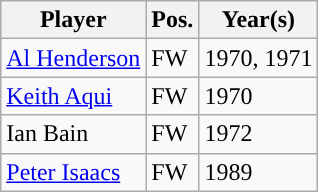<table class="wikitable">
<tr>
<th width=px>Player</th>
<th width=px>Pos.</th>
<th width=px>Year(s)</th>
</tr>
<tr>
<td><a href='#'>Al Henderson</a></td>
<td>FW</td>
<td>1970, 1971</td>
</tr>
<tr>
<td><a href='#'>Keith Aqui</a></td>
<td>FW</td>
<td>1970</td>
</tr>
<tr>
<td>Ian Bain</td>
<td>FW</td>
<td>1972</td>
</tr>
<tr>
<td><a href='#'>Peter Isaacs</a></td>
<td>FW</td>
<td>1989</td>
</tr>
</table>
